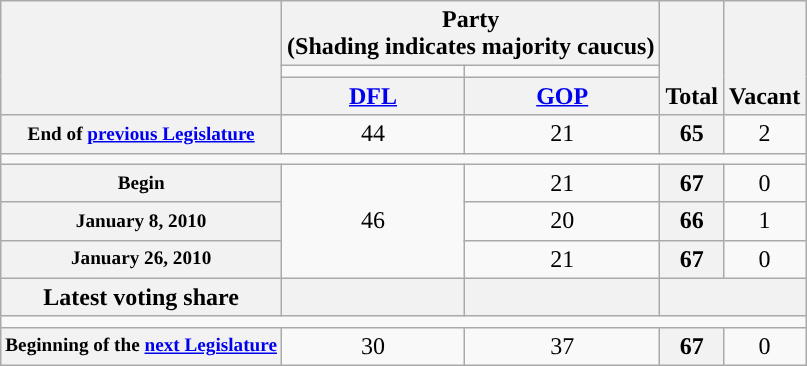<table class=wikitable style="text-align:center">
<tr style="vertical-align:bottom;">
<th rowspan=3></th>
<th colspan=2>Party <div>(Shading indicates majority caucus)</div></th>
<th rowspan=3>Total</th>
<th rowspan=3>Vacant</th>
</tr>
<tr style="height:5px">
<td style="background-color:"></td>
<td style="background-color:"></td>
</tr>
<tr>
<th><a href='#'>DFL</a></th>
<th><a href='#'>GOP</a></th>
</tr>
<tr>
<th style="white-space:nowrap; font-size:80%;">End of <a href='#'>previous Legislature</a></th>
<td>44</td>
<td>21</td>
<th>65</th>
<td>2</td>
</tr>
<tr>
<td colspan=6></td>
</tr>
<tr>
<th style="font-size:80%">Begin</th>
<td rowspan=3 >46</td>
<td>21</td>
<th>67</th>
<td>0</td>
</tr>
<tr>
<th style="font-size:80%">January 8, 2010 </th>
<td>20</td>
<th>66</th>
<td>1</td>
</tr>
<tr>
<th style="font-size:80%">January 26, 2010 </th>
<td>21</td>
<th>67</th>
<td>0</td>
</tr>
<tr>
<th>Latest voting share</th>
<th></th>
<th></th>
<th colspan=2></th>
</tr>
<tr>
<td colspan=6></td>
</tr>
<tr>
<th style="white-space:nowrap; font-size:80%;">Beginning of the <a href='#'>next Legislature</a></th>
<td>30</td>
<td>37</td>
<th>67</th>
<td>0</td>
</tr>
</table>
